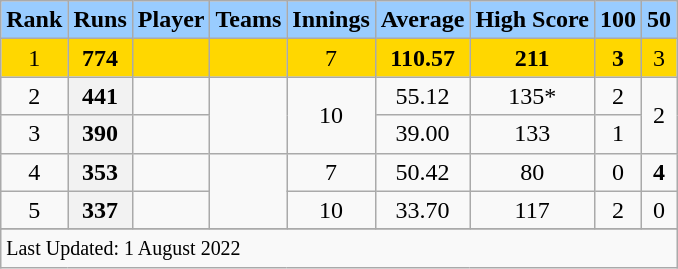<table class="wikitable plainrowheaders sortable">
<tr>
<th scope=col style="background:#9cf;">Rank</th>
<th scope=col style="background:#9cf;">Runs</th>
<th scope=col style="background:#9cf;">Player</th>
<th scope=col style="background:#9cf;">Teams</th>
<th scope=col style="background:#9cf;">Innings</th>
<th scope=col style="background:#9cf;">Average</th>
<th scope=col style="background:#9cf;">High Score</th>
<th scope=col style="background:#9cf;">100</th>
<th scope=col style="background:#9cf;">50</th>
</tr>
<tr>
<td style="text-align:center; background:gold;">1</td>
<th scope="row"  style="text-align:center; background:gold;"><strong>774</strong></th>
<td style="background:gold;"></td>
<td style="text-align:center; background:gold;"></td>
<td style="text-align:center; background:gold;">7</td>
<td style="text-align:center; background:gold;"><strong>110.57</strong></td>
<td style="text-align:center; background:gold;"><strong>211</strong></td>
<td style="text-align:center; background:gold;"><strong>3</strong></td>
<td style="text-align:center; background:gold;">3</td>
</tr>
<tr>
<td align=center>2</td>
<th scope=row style=text-align:center;><strong>441</strong></th>
<td></td>
<td align=center rowspan=2></td>
<td align=center rowspan=2>10</td>
<td align=center>55.12</td>
<td align=center>135*</td>
<td align=center>2</td>
<td align=center rowspan=2>2</td>
</tr>
<tr>
<td align=center>3</td>
<th scope=row style=text-align:center;><strong>390</strong></th>
<td></td>
<td align=center>39.00</td>
<td align=center>133</td>
<td align=center>1</td>
</tr>
<tr>
<td align=center>4</td>
<th scope=row style=text-align:center;><strong>353</strong></th>
<td></td>
<td align=center rowspan=2></td>
<td align=center>7</td>
<td align=center>50.42</td>
<td align=center>80</td>
<td align=center>0</td>
<td align=center><strong>4</strong></td>
</tr>
<tr>
<td align=center>5</td>
<th scope=row style=text-align:center;><strong>337</strong></th>
<td></td>
<td align=center>10</td>
<td align=center>33.70</td>
<td align=center>117</td>
<td align=center>2</td>
<td align=center>0</td>
</tr>
<tr>
</tr>
<tr class=sortbottom>
<td colspan=9><small>Last Updated: 1 August 2022</small></td>
</tr>
</table>
